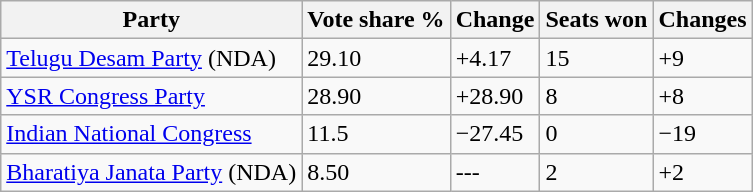<table class="wikitable sortable">
<tr>
<th>Party</th>
<th>Vote share %</th>
<th>Change</th>
<th>Seats won</th>
<th>Changes</th>
</tr>
<tr>
<td><a href='#'>Telugu Desam Party</a> (NDA)</td>
<td>29.10</td>
<td>+4.17</td>
<td>15</td>
<td>+9</td>
</tr>
<tr>
<td><a href='#'>YSR Congress Party</a></td>
<td>28.90</td>
<td>+28.90</td>
<td>8</td>
<td>+8</td>
</tr>
<tr>
<td><a href='#'>Indian National Congress</a></td>
<td>11.5</td>
<td>−27.45</td>
<td>0</td>
<td>−19</td>
</tr>
<tr>
<td><a href='#'>Bharatiya Janata Party</a> (NDA)</td>
<td>8.50</td>
<td>---</td>
<td>2</td>
<td>+2</td>
</tr>
</table>
